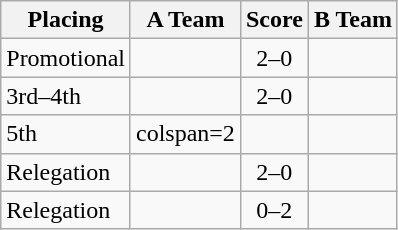<table class=wikitable style="border:1px solid #AAAAAA;">
<tr>
<th>Placing</th>
<th>A Team</th>
<th>Score</th>
<th>B Team</th>
</tr>
<tr>
<td>Promotional</td>
<td><strong></strong></td>
<td align="center">2–0</td>
<td></td>
</tr>
<tr>
<td>3rd–4th</td>
<td><strong></strong></td>
<td align="center">2–0</td>
<td></td>
</tr>
<tr>
<td>5th</td>
<td>colspan=2 </td>
<td></td>
</tr>
<tr>
<td>Relegation</td>
<td><strong></strong></td>
<td align="center">2–0</td>
<td><em></em></td>
</tr>
<tr>
<td>Relegation</td>
<td><em></em></td>
<td align="center">0–2</td>
<td><strong></strong></td>
</tr>
</table>
